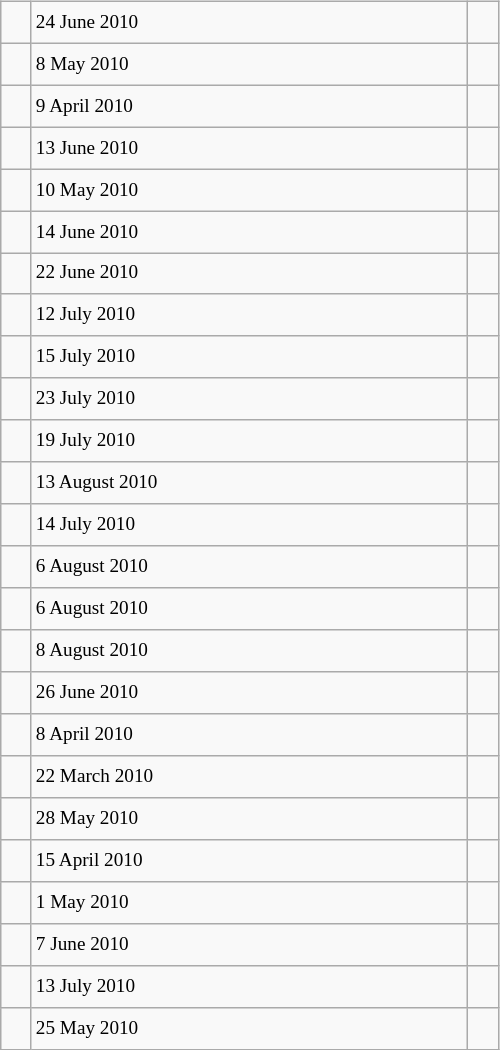<table class="wikitable" style="font-size: 80%; float: left; width: 26em; margin-right: 1em; height: 700px">
<tr>
<td></td>
<td>24 June 2010</td>
<td></td>
</tr>
<tr>
<td></td>
<td>8 May 2010</td>
<td></td>
</tr>
<tr>
<td></td>
<td>9 April 2010</td>
<td></td>
</tr>
<tr>
<td></td>
<td>13 June 2010</td>
<td></td>
</tr>
<tr>
<td></td>
<td>10 May 2010</td>
<td></td>
</tr>
<tr>
<td></td>
<td>14 June 2010</td>
<td></td>
</tr>
<tr>
<td></td>
<td>22 June 2010</td>
<td></td>
</tr>
<tr>
<td></td>
<td>12 July 2010</td>
<td></td>
</tr>
<tr>
<td></td>
<td>15 July 2010</td>
<td></td>
</tr>
<tr>
<td></td>
<td>23 July 2010</td>
<td></td>
</tr>
<tr>
<td></td>
<td>19 July 2010</td>
<td></td>
</tr>
<tr>
<td></td>
<td>13 August 2010</td>
<td></td>
</tr>
<tr>
<td></td>
<td>14 July 2010</td>
<td></td>
</tr>
<tr>
<td></td>
<td>6 August 2010</td>
<td></td>
</tr>
<tr>
<td></td>
<td>6 August 2010</td>
<td></td>
</tr>
<tr>
<td></td>
<td>8 August 2010</td>
<td></td>
</tr>
<tr>
<td></td>
<td>26 June 2010</td>
<td></td>
</tr>
<tr>
<td></td>
<td>8 April 2010</td>
<td></td>
</tr>
<tr>
<td></td>
<td>22 March 2010</td>
<td></td>
</tr>
<tr>
<td></td>
<td>28 May 2010</td>
<td></td>
</tr>
<tr>
<td></td>
<td>15 April 2010</td>
<td></td>
</tr>
<tr>
<td></td>
<td>1 May 2010</td>
<td></td>
</tr>
<tr>
<td></td>
<td>7 June 2010</td>
<td></td>
</tr>
<tr>
<td></td>
<td>13 July 2010</td>
<td></td>
</tr>
<tr>
<td></td>
<td>25 May 2010</td>
<td></td>
</tr>
</table>
